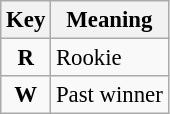<table class="wikitable" style="font-size: 95%;">
<tr>
<th>Key</th>
<th>Meaning</th>
</tr>
<tr>
<td align="center"><strong><span>R</span></strong></td>
<td>Rookie</td>
</tr>
<tr>
<td align="center"><strong><span>W</span></strong></td>
<td>Past winner</td>
</tr>
</table>
